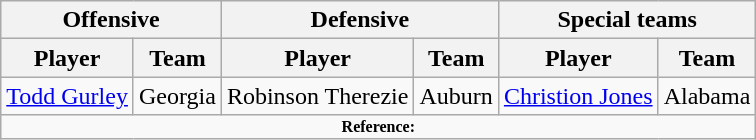<table class="wikitable" border="1">
<tr>
<th colspan="2">Offensive</th>
<th colspan="2">Defensive</th>
<th colspan="2">Special teams</th>
</tr>
<tr>
<th>Player</th>
<th>Team</th>
<th>Player</th>
<th>Team</th>
<th>Player</th>
<th>Team</th>
</tr>
<tr>
<td><a href='#'>Todd Gurley</a></td>
<td>Georgia</td>
<td>Robinson Therezie</td>
<td>Auburn</td>
<td><a href='#'>Christion Jones</a></td>
<td>Alabama</td>
</tr>
<tr>
<td colspan="6" style="font-size: 8pt" align="center"><strong>Reference:</strong></td>
</tr>
</table>
